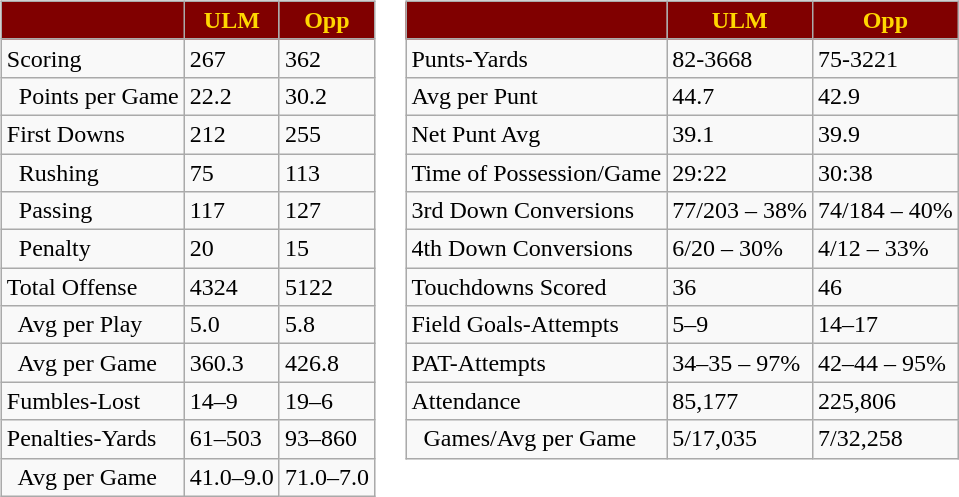<table>
<tr>
<td valign="top"><br><table class="wikitable" style="white-space:nowrap;">
<tr>
<th style="background: #800000; color: #FFD700;"></th>
<th style="background: #800000; color: #FFD700;">ULM</th>
<th style="background: #800000; color: #FFD700;">Opp</th>
</tr>
<tr>
<td>Scoring</td>
<td>267</td>
<td>362</td>
</tr>
<tr>
<td>  Points per Game</td>
<td>22.2</td>
<td>30.2</td>
</tr>
<tr>
<td>First Downs</td>
<td>212</td>
<td>255</td>
</tr>
<tr>
<td>  Rushing</td>
<td>75</td>
<td>113</td>
</tr>
<tr>
<td>  Passing</td>
<td>117</td>
<td>127</td>
</tr>
<tr>
<td>  Penalty</td>
<td>20</td>
<td>15</td>
</tr>
<tr>
<td>Total Offense</td>
<td>4324</td>
<td>5122</td>
</tr>
<tr>
<td>  Avg per Play</td>
<td>5.0</td>
<td>5.8</td>
</tr>
<tr>
<td>  Avg per Game</td>
<td>360.3</td>
<td>426.8</td>
</tr>
<tr>
<td>Fumbles-Lost</td>
<td>14–9</td>
<td>19–6</td>
</tr>
<tr>
<td>Penalties-Yards</td>
<td>61–503</td>
<td>93–860</td>
</tr>
<tr>
<td>  Avg per Game</td>
<td>41.0–9.0</td>
<td>71.0–7.0</td>
</tr>
</table>
</td>
<td valign="top"><br><table class="wikitable" style="white-space:nowrap;">
<tr>
<th style="background: #800000; color: #FFD700;"></th>
<th style="background: #800000; color: #FFD700;">ULM</th>
<th style="background: #800000; color: #FFD700;">Opp</th>
</tr>
<tr>
<td>Punts-Yards</td>
<td>82-3668</td>
<td>75-3221</td>
</tr>
<tr>
<td>Avg per Punt</td>
<td>44.7</td>
<td>42.9</td>
</tr>
<tr>
<td>Net Punt Avg</td>
<td>39.1</td>
<td>39.9</td>
</tr>
<tr>
<td>Time of Possession/Game</td>
<td>29:22</td>
<td>30:38</td>
</tr>
<tr>
<td>3rd Down Conversions</td>
<td>77/203 – 38%</td>
<td>74/184 – 40%</td>
</tr>
<tr>
<td>4th Down Conversions</td>
<td>6/20 – 30%</td>
<td>4/12 – 33%</td>
</tr>
<tr>
<td>Touchdowns Scored</td>
<td>36</td>
<td>46</td>
</tr>
<tr>
<td>Field Goals-Attempts</td>
<td>5–9</td>
<td>14–17</td>
</tr>
<tr>
<td>PAT-Attempts</td>
<td>34–35 – 97%</td>
<td>42–44 – 95%</td>
</tr>
<tr>
<td>Attendance</td>
<td>85,177</td>
<td>225,806</td>
</tr>
<tr>
<td>  Games/Avg per Game</td>
<td>5/17,035</td>
<td>7/32,258</td>
</tr>
</table>
</td>
</tr>
</table>
